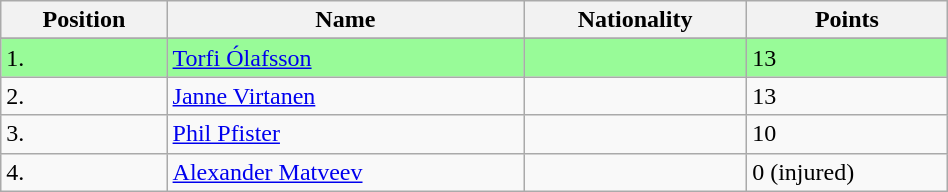<table class="wikitable" style="display: inline-table; width: 50%;">
<tr>
<th>Position</th>
<th>Name</th>
<th>Nationality</th>
<th>Points</th>
</tr>
<tr>
</tr>
<tr bgcolor=palegreen>
<td>1.</td>
<td><a href='#'>Torfi Ólafsson</a></td>
<td></td>
<td>13</td>
</tr>
<tr>
<td>2.</td>
<td><a href='#'>Janne Virtanen</a></td>
<td></td>
<td>13</td>
</tr>
<tr>
<td>3.</td>
<td><a href='#'>Phil Pfister</a></td>
<td></td>
<td>10</td>
</tr>
<tr>
<td>4.</td>
<td><a href='#'>Alexander Matveev</a></td>
<td></td>
<td>0 (injured)</td>
</tr>
</table>
